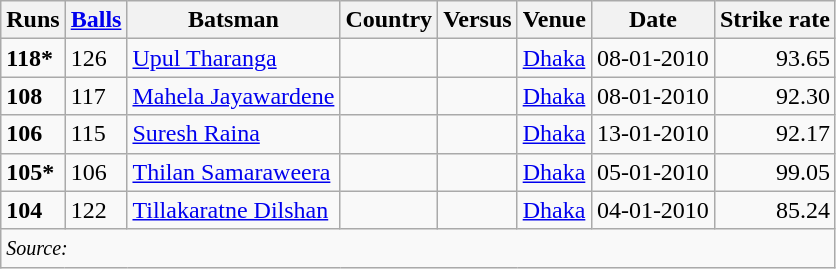<table class="wikitable">
<tr>
<th>Runs</th>
<th><a href='#'>Balls</a></th>
<th>Batsman</th>
<th>Country</th>
<th>Versus</th>
<th>Venue</th>
<th>Date</th>
<th>Strike rate</th>
</tr>
<tr>
<td><strong>118*</strong></td>
<td>126</td>
<td><a href='#'>Upul Tharanga</a></td>
<td></td>
<td></td>
<td><a href='#'>Dhaka</a></td>
<td>08-01-2010</td>
<td align="right">93.65</td>
</tr>
<tr>
<td><strong>108</strong></td>
<td>117</td>
<td><a href='#'>Mahela Jayawardene</a></td>
<td></td>
<td></td>
<td><a href='#'>Dhaka</a></td>
<td>08-01-2010</td>
<td align="right">92.30</td>
</tr>
<tr>
<td><strong>106</strong></td>
<td>115</td>
<td><a href='#'>Suresh Raina</a></td>
<td></td>
<td></td>
<td><a href='#'>Dhaka</a></td>
<td>13-01-2010</td>
<td align="right">92.17</td>
</tr>
<tr>
<td><strong>105*</strong></td>
<td>106</td>
<td><a href='#'>Thilan Samaraweera</a></td>
<td></td>
<td></td>
<td><a href='#'>Dhaka</a></td>
<td>05-01-2010</td>
<td align="right">99.05</td>
</tr>
<tr>
<td><strong>104</strong></td>
<td>122</td>
<td><a href='#'>Tillakaratne Dilshan</a></td>
<td></td>
<td></td>
<td><a href='#'>Dhaka</a></td>
<td>04-01-2010</td>
<td align="right">85.24</td>
</tr>
<tr>
<td colspan=8><small><em>Source: </em></small></td>
</tr>
</table>
